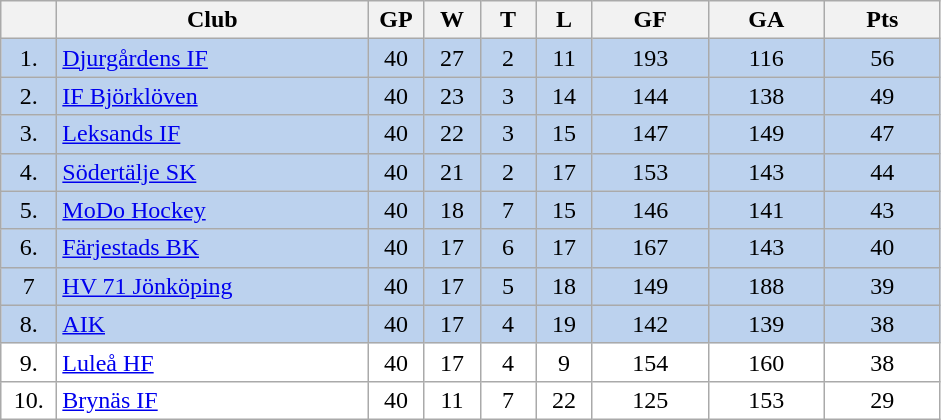<table class="wikitable">
<tr>
<th width="30"></th>
<th width="200">Club</th>
<th width="30">GP</th>
<th width="30">W</th>
<th width="30">T</th>
<th width="30">L</th>
<th width="70">GF</th>
<th width="70">GA</th>
<th width="70">Pts</th>
</tr>
<tr bgcolor="#BCD2EE" align="center">
<td>1.</td>
<td align="left"><a href='#'>Djurgårdens IF</a></td>
<td>40</td>
<td>27</td>
<td>2</td>
<td>11</td>
<td>193</td>
<td>116</td>
<td>56</td>
</tr>
<tr bgcolor="#BCD2EE" align="center">
<td>2.</td>
<td align="left"><a href='#'>IF Björklöven</a></td>
<td>40</td>
<td>23</td>
<td>3</td>
<td>14</td>
<td>144</td>
<td>138</td>
<td>49</td>
</tr>
<tr bgcolor="#BCD2EE" align="center">
<td>3.</td>
<td align="left"><a href='#'>Leksands IF</a></td>
<td>40</td>
<td>22</td>
<td>3</td>
<td>15</td>
<td>147</td>
<td>149</td>
<td>47</td>
</tr>
<tr bgcolor="#BCD2EE" align="center">
<td>4.</td>
<td align="left"><a href='#'>Södertälje SK</a></td>
<td>40</td>
<td>21</td>
<td>2</td>
<td>17</td>
<td>153</td>
<td>143</td>
<td>44</td>
</tr>
<tr bgcolor="#BCD2EE" align="center">
<td>5.</td>
<td align="left"><a href='#'>MoDo Hockey</a></td>
<td>40</td>
<td>18</td>
<td>7</td>
<td>15</td>
<td>146</td>
<td>141</td>
<td>43</td>
</tr>
<tr bgcolor="#BCD2EE" align="center">
<td>6.</td>
<td align="left"><a href='#'>Färjestads BK</a></td>
<td>40</td>
<td>17</td>
<td>6</td>
<td>17</td>
<td>167</td>
<td>143</td>
<td>40</td>
</tr>
<tr bgcolor="#BCD2EE" align="center">
<td>7</td>
<td align="left"><a href='#'>HV 71 Jönköping</a></td>
<td>40</td>
<td>17</td>
<td>5</td>
<td>18</td>
<td>149</td>
<td>188</td>
<td>39</td>
</tr>
<tr bgcolor="#BCD2EE" align="center">
<td>8.</td>
<td align="left"><a href='#'>AIK</a></td>
<td>40</td>
<td>17</td>
<td>4</td>
<td>19</td>
<td>142</td>
<td>139</td>
<td>38</td>
</tr>
<tr bgcolor="#FFFFFF" align="center">
<td>9.</td>
<td align="left"><a href='#'>Luleå HF</a></td>
<td>40</td>
<td>17</td>
<td>4</td>
<td>9</td>
<td>154</td>
<td>160</td>
<td>38</td>
</tr>
<tr bgcolor="#FFFFFF" align="center">
<td>10.</td>
<td align="left"><a href='#'>Brynäs IF</a></td>
<td>40</td>
<td>11</td>
<td>7</td>
<td>22</td>
<td>125</td>
<td>153</td>
<td>29</td>
</tr>
</table>
